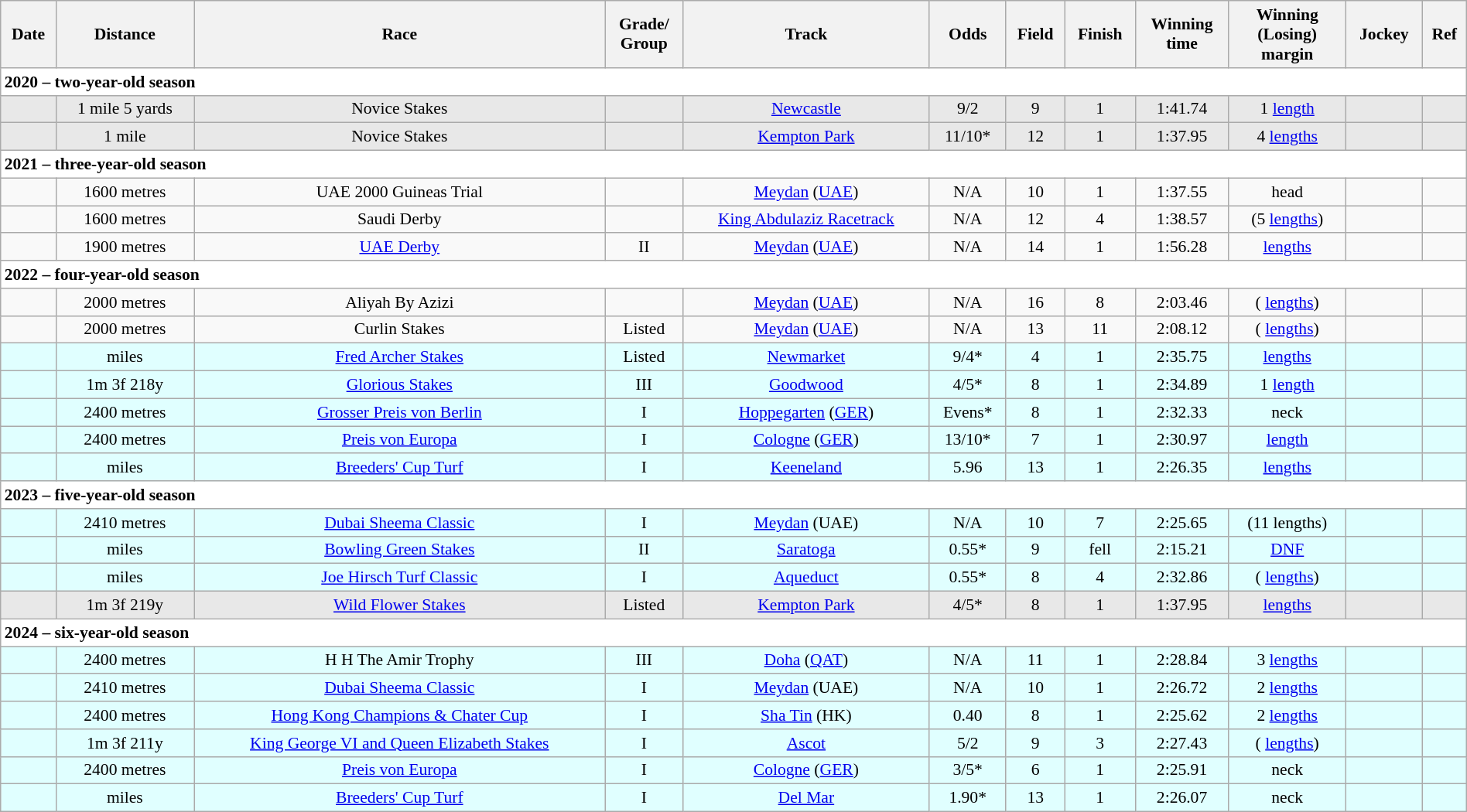<table class = "wikitable sortable" style="text-align:center; width:100%; font-size:90%">
<tr>
<th scope="col">Date</th>
<th scope="col">Distance</th>
<th scope="col">Race</th>
<th scope="col">Grade/<br>Group</th>
<th scope="col">Track</th>
<th scope="col">Odds</th>
<th scope="col">Field</th>
<th scope="col">Finish</th>
<th scope="col">Winning<br>time</th>
<th scope="col">Winning<br>(Losing)<br>margin</th>
<th scope="col">Jockey</th>
<th scope="col" class="unsortable">Ref</th>
</tr>
<tr style="background-color:white">
<td align="left" colspan=12><strong>2020 – two-year-old season</strong></td>
</tr>
<tr style="background-color:#E8E8E8">
<td></td>
<td> 1 mile 5 yards</td>
<td>Novice Stakes</td>
<td></td>
<td><a href='#'>Newcastle</a></td>
<td>9/2</td>
<td>9</td>
<td>1</td>
<td>1:41.74</td>
<td> 1 <a href='#'>length</a></td>
<td></td>
<td></td>
</tr>
<tr style="background-color:#E8E8E8">
<td></td>
<td> 1 mile</td>
<td>Novice Stakes</td>
<td></td>
<td><a href='#'>Kempton Park</a></td>
<td>11/10*</td>
<td>12</td>
<td>1</td>
<td>1:37.95</td>
<td> 4 <a href='#'>lengths</a></td>
<td></td>
<td></td>
</tr>
<tr style="background-color:white">
<td align="left" colspan=12><strong>2021 – three-year-old season</strong></td>
</tr>
<tr>
<td></td>
<td> 1600 metres</td>
<td>UAE 2000 Guineas Trial</td>
<td></td>
<td><a href='#'>Meydan</a> (<a href='#'>UAE</a>)</td>
<td>N/A</td>
<td>10</td>
<td>1</td>
<td>1:37.55</td>
<td>  head</td>
<td></td>
<td></td>
</tr>
<tr>
<td></td>
<td> 1600 metres</td>
<td>Saudi Derby</td>
<td></td>
<td><a href='#'>King Abdulaziz Racetrack</a></td>
<td>N/A</td>
<td>12</td>
<td>4</td>
<td>1:38.57</td>
<td>  (5 <a href='#'>lengths</a>)</td>
<td></td>
<td></td>
</tr>
<tr>
<td></td>
<td> 1900 metres</td>
<td><a href='#'>UAE Derby</a></td>
<td> II</td>
<td><a href='#'>Meydan</a> (<a href='#'>UAE</a>)</td>
<td>N/A</td>
<td>14</td>
<td>1</td>
<td>1:56.28</td>
<td>   <a href='#'>lengths</a></td>
<td></td>
<td></td>
</tr>
<tr style="background-color:white">
<td align="left" colspan=12><strong>2022 – four-year-old season</strong></td>
</tr>
<tr>
<td></td>
<td> 2000 metres</td>
<td>Aliyah By Azizi</td>
<td></td>
<td><a href='#'>Meydan</a> (<a href='#'>UAE</a>)</td>
<td>N/A</td>
<td>16</td>
<td>8</td>
<td>2:03.46</td>
<td> ( <a href='#'>lengths</a>)</td>
<td></td>
<td></td>
</tr>
<tr>
<td></td>
<td> 2000 metres</td>
<td>Curlin Stakes</td>
<td> Listed</td>
<td><a href='#'>Meydan</a> (<a href='#'>UAE</a>)</td>
<td>N/A</td>
<td>13</td>
<td>11</td>
<td>2:08.12</td>
<td> ( <a href='#'>lengths</a>)</td>
<td></td>
<td></td>
</tr>
<tr style="background-color:lightcyan">
<td></td>
<td>  miles</td>
<td><a href='#'>Fred Archer Stakes</a></td>
<td> Listed</td>
<td><a href='#'>Newmarket</a></td>
<td>9/4*</td>
<td>4</td>
<td>1</td>
<td>2:35.75</td>
<td>   <a href='#'>lengths</a></td>
<td></td>
<td></td>
</tr>
<tr style="background-color:lightcyan">
<td></td>
<td> 1m 3f 218y</td>
<td><a href='#'>Glorious Stakes</a></td>
<td> III</td>
<td><a href='#'>Goodwood</a></td>
<td>4/5*</td>
<td>8</td>
<td>1</td>
<td>2:34.89</td>
<td> 1 <a href='#'>length</a></td>
<td></td>
<td></td>
</tr>
<tr style="background-color:lightcyan">
<td></td>
<td> 2400 metres</td>
<td><a href='#'>Grosser Preis von Berlin</a></td>
<td> I</td>
<td><a href='#'>Hoppegarten</a> (<a href='#'>GER</a>)</td>
<td>Evens*</td>
<td>8</td>
<td>1</td>
<td>2:32.33</td>
<td> neck</td>
<td></td>
<td></td>
</tr>
<tr style="background-color:lightcyan">
<td></td>
<td> 2400 metres</td>
<td><a href='#'>Preis von Europa</a></td>
<td> I</td>
<td><a href='#'>Cologne</a> (<a href='#'>GER</a>)</td>
<td>13/10*</td>
<td>7</td>
<td>1</td>
<td>2:30.97</td>
<td>   <a href='#'>length</a></td>
<td></td>
<td></td>
</tr>
<tr style="background-color:lightcyan">
<td></td>
<td>  miles</td>
<td><a href='#'>Breeders' Cup Turf</a></td>
<td> I</td>
<td><a href='#'>Keeneland</a></td>
<td> 5.96</td>
<td>13</td>
<td>1</td>
<td>2:26.35</td>
<td>   <a href='#'>lengths</a></td>
<td></td>
<td></td>
</tr>
<tr style="background-color:white">
<td align="left" colspan=12><strong>2023 – five-year-old season</strong></td>
</tr>
<tr style="background-color:lightcyan">
<td></td>
<td> 2410 metres</td>
<td><a href='#'>Dubai Sheema Classic</a></td>
<td> I</td>
<td><a href='#'>Meydan</a> (UAE)</td>
<td> N/A</td>
<td>10</td>
<td>7</td>
<td>2:25.65</td>
<td> (11 lengths)</td>
<td></td>
<td></td>
</tr>
<tr style="background-color:lightcyan">
<td></td>
<td>  miles</td>
<td><a href='#'>Bowling Green Stakes</a></td>
<td>  II</td>
<td><a href='#'>Saratoga</a></td>
<td> 0.55*</td>
<td>9</td>
<td>fell</td>
<td>2:15.21</td>
<td> <a href='#'>DNF</a></td>
<td></td>
<td></td>
</tr>
<tr style="background-color:lightcyan">
<td></td>
<td>  miles</td>
<td><a href='#'>Joe Hirsch Turf Classic</a></td>
<td>  I</td>
<td><a href='#'>Aqueduct</a></td>
<td> 0.55*</td>
<td>8</td>
<td>4</td>
<td>2:32.86</td>
<td>  ( <a href='#'>lengths</a>)</td>
<td></td>
<td></td>
</tr>
<tr style="background-color:#E8E8E8">
<td></td>
<td>  1m 3f 219y</td>
<td><a href='#'>Wild Flower Stakes</a></td>
<td> Listed</td>
<td><a href='#'>Kempton Park</a></td>
<td>4/5*</td>
<td>8</td>
<td>1</td>
<td>1:37.95</td>
<td>  <a href='#'>lengths</a></td>
<td></td>
<td></td>
</tr>
<tr style="background-color:white">
<td align="left" colspan=12><strong>2024 – six-year-old season</strong></td>
</tr>
<tr style="background-color:lightcyan">
<td></td>
<td> 2400 metres</td>
<td>H H The Amir Trophy</td>
<td>  III</td>
<td><a href='#'>Doha</a> (<a href='#'>QAT</a>)</td>
<td>N/A</td>
<td>11</td>
<td>1</td>
<td>2:28.84</td>
<td>  3 <a href='#'>lengths</a></td>
<td></td>
<td></td>
</tr>
<tr style="background-color:lightcyan">
<td></td>
<td> 2410 metres</td>
<td><a href='#'>Dubai Sheema Classic</a></td>
<td> I</td>
<td><a href='#'>Meydan</a> (UAE)</td>
<td> N/A</td>
<td>10</td>
<td>1</td>
<td>2:26.72</td>
<td> 2 <a href='#'>lengths</a></td>
<td></td>
<td></td>
</tr>
<tr style="background-color:lightcyan">
<td></td>
<td> 2400 metres</td>
<td><a href='#'>Hong Kong Champions & Chater Cup</a></td>
<td> I</td>
<td><a href='#'>Sha Tin</a> (HK)</td>
<td> 0.40</td>
<td>8</td>
<td>1</td>
<td>2:25.62</td>
<td> 2 <a href='#'>lengths</a></td>
<td></td>
<td></td>
</tr>
<tr style="background-color:lightcyan">
<td></td>
<td> 1m 3f 211y</td>
<td><a href='#'>King George VI and Queen Elizabeth Stakes</a></td>
<td> I</td>
<td><a href='#'>Ascot</a></td>
<td> 5/2</td>
<td>9</td>
<td>3</td>
<td>2:27.43</td>
<td>  ( <a href='#'>lengths</a>)</td>
<td></td>
<td></td>
</tr>
<tr style="background-color:lightcyan">
<td></td>
<td> 2400 metres</td>
<td><a href='#'>Preis von Europa</a></td>
<td> I</td>
<td><a href='#'>Cologne</a> (<a href='#'>GER</a>)</td>
<td>3/5*</td>
<td>6</td>
<td>1</td>
<td>2:25.91</td>
<td> neck</td>
<td></td>
<td></td>
</tr>
<tr style="background-color:lightcyan">
<td></td>
<td>  miles</td>
<td><a href='#'>Breeders' Cup Turf</a></td>
<td> I</td>
<td><a href='#'>Del Mar</a></td>
<td>1.90*</td>
<td>13</td>
<td>1</td>
<td>2:26.07</td>
<td> neck</td>
<td></td>
<td></td>
</tr>
</table>
